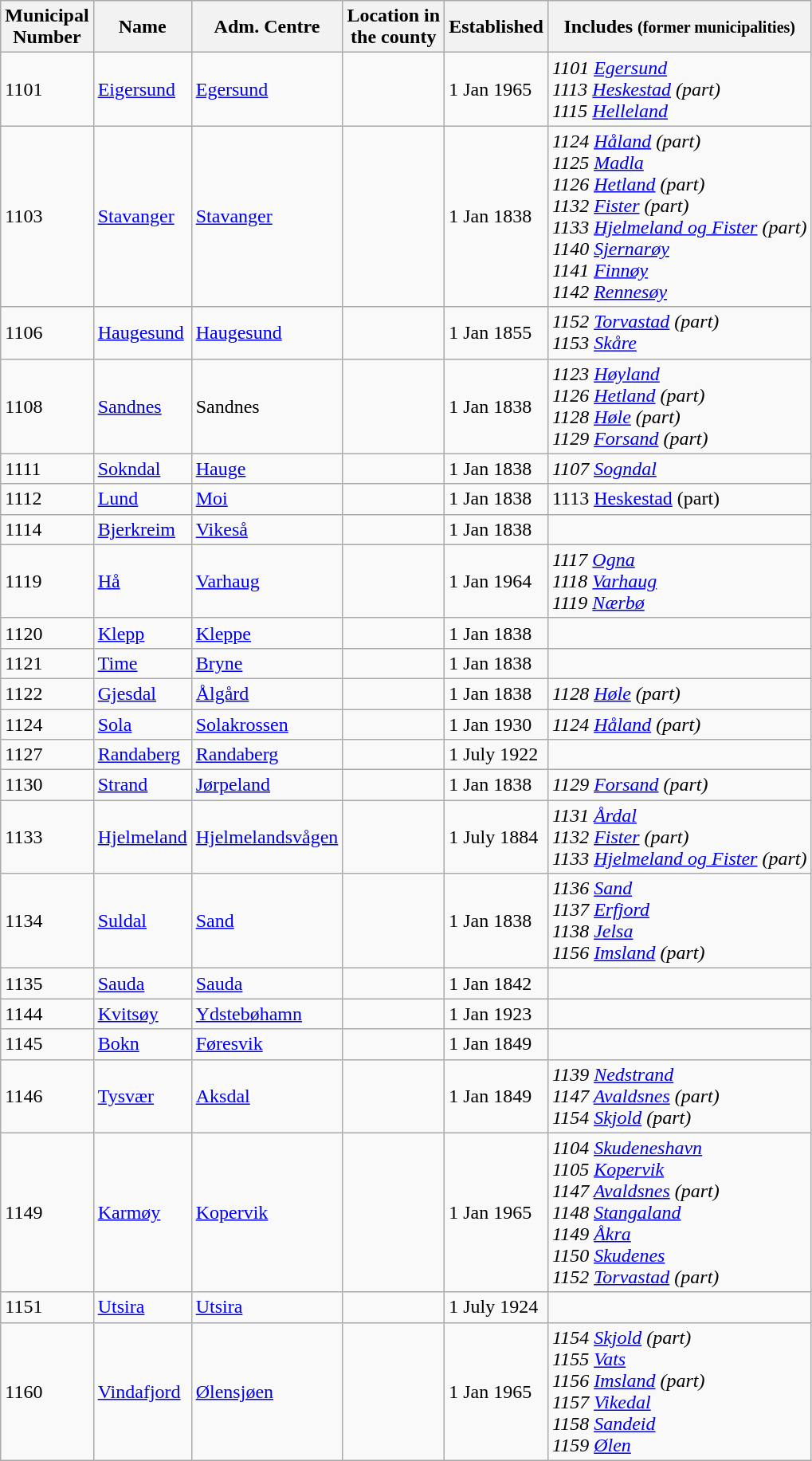<table class="sortable wikitable mw-datatable">
<tr>
<th>Municipal<br>Number</th>
<th>Name</th>
<th>Adm. Centre</th>
<th>Location in<br>the county</th>
<th data-sort-type="date">Established</th>
<th>Includes <small>(former municipalities)</small></th>
</tr>
<tr>
<td>1101</td>
<td> <a href='#'>Eigersund</a></td>
<td><a href='#'>Egersund</a></td>
<td></td>
<td>1 Jan 1965</td>
<td><em>1101 <a href='#'>Egersund</a><br>1113 <a href='#'>Heskestad</a> (part)<br>1115 <a href='#'>Helleland</a></em></td>
</tr>
<tr>
<td>1103</td>
<td> <a href='#'>Stavanger</a></td>
<td><a href='#'>Stavanger</a></td>
<td></td>
<td>1 Jan 1838</td>
<td><em>1124 <a href='#'>Håland</a> (part)<br>1125 <a href='#'>Madla</a> <br>1126 <a href='#'>Hetland</a> (part)<br>1132 <a href='#'>Fister</a> (part)<br>1133 <a href='#'>Hjelmeland og Fister</a> (part)<br>1140 <a href='#'>Sjernarøy</a><br>1141 <a href='#'>Finnøy</a><br>1142 <a href='#'>Rennesøy</a></em></td>
</tr>
<tr>
<td>1106</td>
<td> <a href='#'>Haugesund</a></td>
<td><a href='#'>Haugesund</a></td>
<td></td>
<td>1 Jan 1855</td>
<td><em>1152 <a href='#'>Torvastad</a> (part)<br>1153 <a href='#'>Skåre</a></em></td>
</tr>
<tr>
<td>1108</td>
<td> <a href='#'>Sandnes</a></td>
<td>Sandnes</td>
<td></td>
<td>1 Jan 1838</td>
<td><em>1123 <a href='#'>Høyland</a><br>1126 <a href='#'>Hetland</a> (part)<br>1128 <a href='#'>Høle</a> (part)<br>1129 <a href='#'>Forsand</a> (part)</em></td>
</tr>
<tr>
<td>1111</td>
<td> <a href='#'>Sokndal</a></td>
<td><a href='#'>Hauge</a></td>
<td></td>
<td>1 Jan 1838</td>
<td><em>1107 <a href='#'>Sogndal</a></em></td>
</tr>
<tr>
<td>1112</td>
<td> <a href='#'>Lund</a></td>
<td><a href='#'>Moi</a></td>
<td></td>
<td>1 Jan 1838</td>
<td>1113 <a href='#'>Heskestad</a> (part)</td>
</tr>
<tr>
<td>1114</td>
<td> <a href='#'>Bjerkreim</a></td>
<td><a href='#'>Vikeså</a></td>
<td></td>
<td>1 Jan 1838</td>
<td></td>
</tr>
<tr>
<td>1119</td>
<td> <a href='#'>Hå</a></td>
<td><a href='#'>Varhaug</a></td>
<td></td>
<td>1 Jan 1964</td>
<td><em>1117 <a href='#'>Ogna</a><br>1118 <a href='#'>Varhaug</a><br>1119 <a href='#'>Nærbø</a></em></td>
</tr>
<tr>
<td>1120</td>
<td> <a href='#'>Klepp</a></td>
<td><a href='#'>Kleppe</a></td>
<td></td>
<td>1 Jan 1838</td>
<td></td>
</tr>
<tr>
<td>1121</td>
<td> <a href='#'>Time</a></td>
<td><a href='#'>Bryne</a></td>
<td></td>
<td>1 Jan 1838</td>
<td></td>
</tr>
<tr>
<td>1122</td>
<td> <a href='#'>Gjesdal</a></td>
<td><a href='#'>Ålgård</a></td>
<td></td>
<td>1 Jan 1838</td>
<td><em>1128 <a href='#'>Høle</a> (part)</em></td>
</tr>
<tr>
<td>1124</td>
<td> <a href='#'>Sola</a></td>
<td><a href='#'>Solakrossen</a></td>
<td></td>
<td>1 Jan 1930</td>
<td><em>1124 <a href='#'>Håland</a> (part)</em></td>
</tr>
<tr>
<td>1127</td>
<td> <a href='#'>Randaberg</a></td>
<td><a href='#'>Randaberg</a></td>
<td></td>
<td>1 July 1922</td>
<td></td>
</tr>
<tr>
<td>1130</td>
<td> <a href='#'>Strand</a></td>
<td><a href='#'>Jørpeland</a></td>
<td></td>
<td>1 Jan 1838</td>
<td><em>1129 <a href='#'>Forsand</a> (part)</em></td>
</tr>
<tr>
<td>1133</td>
<td> <a href='#'>Hjelmeland</a></td>
<td><a href='#'>Hjelmelandsvågen</a></td>
<td></td>
<td>1 July 1884</td>
<td><em>1131 <a href='#'>Årdal</a><br>1132 <a href='#'>Fister</a> (part)<br>1133 <a href='#'>Hjelmeland og Fister</a> (part)</em></td>
</tr>
<tr>
<td>1134</td>
<td> <a href='#'>Suldal</a></td>
<td><a href='#'>Sand</a></td>
<td></td>
<td>1 Jan 1838</td>
<td><em>1136 <a href='#'>Sand</a><br>1137 <a href='#'>Erfjord</a><br>1138 <a href='#'>Jelsa</a><br>1156 <a href='#'>Imsland</a> (part)</em></td>
</tr>
<tr>
<td>1135</td>
<td> <a href='#'>Sauda</a></td>
<td><a href='#'>Sauda</a></td>
<td></td>
<td>1 Jan 1842</td>
<td></td>
</tr>
<tr>
<td>1144</td>
<td> <a href='#'>Kvitsøy</a></td>
<td><a href='#'>Ydstebøhamn</a></td>
<td></td>
<td>1 Jan 1923</td>
<td></td>
</tr>
<tr>
<td>1145</td>
<td> <a href='#'>Bokn</a></td>
<td><a href='#'>Føresvik</a></td>
<td></td>
<td>1 Jan 1849</td>
<td></td>
</tr>
<tr>
<td>1146</td>
<td> <a href='#'>Tysvær</a></td>
<td><a href='#'>Aksdal</a></td>
<td></td>
<td>1 Jan 1849</td>
<td><em>1139 <a href='#'>Nedstrand</a><br>1147 <a href='#'>Avaldsnes</a> (part)<br>1154 <a href='#'>Skjold</a> (part)</em></td>
</tr>
<tr>
<td>1149</td>
<td> <a href='#'>Karmøy</a></td>
<td><a href='#'>Kopervik</a></td>
<td></td>
<td>1 Jan 1965</td>
<td><em>1104 <a href='#'>Skudeneshavn</a><br>1105 <a href='#'>Kopervik</a><br>1147 <a href='#'>Avaldsnes</a> (part)<br>1148 <a href='#'>Stangaland</a><br>1149 <a href='#'>Åkra</a><br>1150 <a href='#'>Skudenes</a><br>1152 <a href='#'>Torvastad</a> (part)</em></td>
</tr>
<tr>
<td>1151</td>
<td> <a href='#'>Utsira</a></td>
<td><a href='#'>Utsira</a></td>
<td></td>
<td>1 July 1924</td>
<td></td>
</tr>
<tr>
<td>1160</td>
<td> <a href='#'>Vindafjord</a></td>
<td><a href='#'>Ølensjøen</a></td>
<td></td>
<td>1 Jan 1965</td>
<td><em>1154 <a href='#'>Skjold</a> (part)<br>1155 <a href='#'>Vats</a><br>1156 <a href='#'>Imsland</a> (part)<br>1157 <a href='#'>Vikedal</a><br>1158 <a href='#'>Sandeid</a><br>1159 <a href='#'>Ølen</a></em></td>
</tr>
</table>
